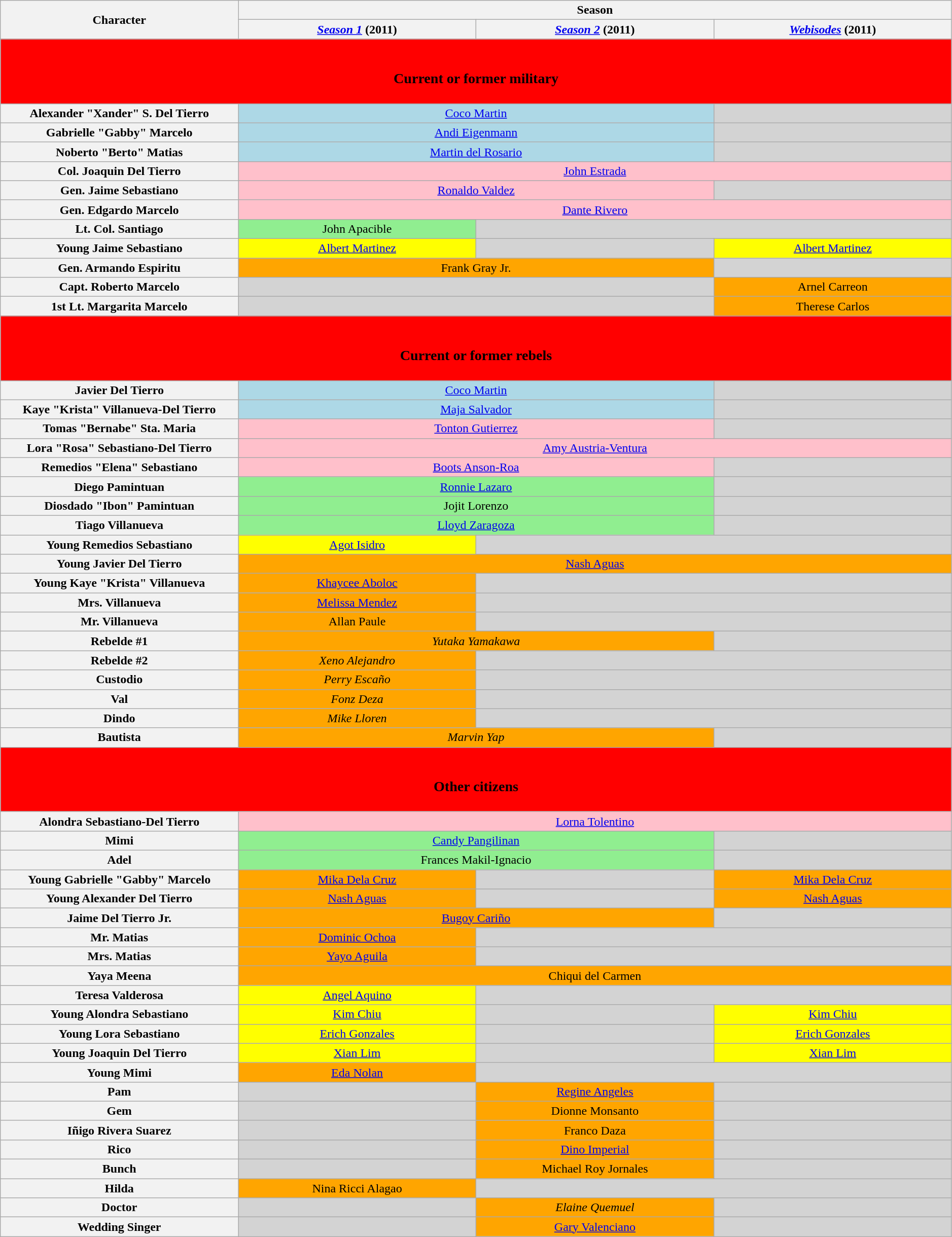<table class="wikitable"  style="text-align:center; width:99%;">
<tr>
<th rowspan="2" style="width:15%;">Character</th>
<th colspan="4">Season</th>
</tr>
<tr>
<th style="width:15%;"><em><a href='#'>Season 1</a></em> (2011)</th>
<th style="width:15%;"><em><a href='#'>Season 2</a></em> (2011)</th>
<th style="width:15%;"><em><a href='#'>Webisodes</a></em> (2011)</th>
</tr>
<tr>
<th colspan="4" style="background:red;"><br><h3><span>Current or former military</span></h3></th>
</tr>
<tr>
<th>Alexander "Xander" S. Del Tierro</th>
<td colspan="2" style="background:lightblue;"><a href='#'>Coco Martin</a></td>
<td style="background:lightgrey;"></td>
</tr>
<tr>
<th>Gabrielle "Gabby" Marcelo</th>
<td colspan="2" style="background:lightblue;"><a href='#'>Andi Eigenmann</a></td>
<td style="background:lightgrey;"></td>
</tr>
<tr>
<th>Noberto "Berto" Matias</th>
<td colspan="2" style="background:lightblue;"><a href='#'>Martin del Rosario</a></td>
<td style="background:lightgrey;"></td>
</tr>
<tr>
<th>Col. Joaquin Del Tierro</th>
<td colspan="3" style="background:pink;"><a href='#'>John Estrada</a></td>
</tr>
<tr>
<th>Gen. Jaime Sebastiano</th>
<td colspan="2" style="background:pink;"><a href='#'>Ronaldo Valdez</a></td>
<td style="background:lightgrey;"></td>
</tr>
<tr>
<th>Gen. Edgardo Marcelo</th>
<td colspan="3" style="background:pink;"><a href='#'>Dante Rivero</a></td>
</tr>
<tr>
<th>Lt. Col. Santiago</th>
<td style="background:lightgreen;">John Apacible</td>
<td colspan="2" style="background:lightgrey;"></td>
</tr>
<tr>
<th>Young Jaime Sebastiano</th>
<td style="background:yellow;"><a href='#'>Albert Martinez</a></td>
<td style="background:lightgrey;"></td>
<td style="background:yellow;"><a href='#'>Albert Martinez</a></td>
</tr>
<tr>
<th>Gen. Armando Espiritu</th>
<td colspan="2" style="background:orange;">Frank Gray Jr.</td>
<td style="background:lightgrey;"></td>
</tr>
<tr>
<th>Capt. Roberto Marcelo</th>
<td colspan="2" style="background:lightgrey;"></td>
<td style="background:orange;">Arnel Carreon</td>
</tr>
<tr>
<th>1st Lt. Margarita Marcelo</th>
<td colspan="2" style="background:lightgrey;"></td>
<td style="background:orange;">Therese Carlos</td>
</tr>
<tr>
<th colspan="4" style="background:red;"><br><h3><span>Current or former rebels</span></h3></th>
</tr>
<tr>
<th>Javier Del Tierro</th>
<td colspan="2" style="background:lightblue;"><a href='#'>Coco Martin</a></td>
<td style="background:lightgrey;"></td>
</tr>
<tr>
<th>Kaye "Krista" Villanueva-Del Tierro</th>
<td colspan="2" style="background:lightblue;"><a href='#'>Maja Salvador</a></td>
<td style="background:lightgrey;"></td>
</tr>
<tr>
<th>Tomas "Bernabe" Sta. Maria</th>
<td colspan="2" style="background:pink;"><a href='#'>Tonton Gutierrez</a></td>
<td style="background:lightgrey;"></td>
</tr>
<tr>
<th>Lora "Rosa" Sebastiano-Del Tierro</th>
<td colspan="3" style="background:pink;"><a href='#'>Amy Austria-Ventura</a></td>
</tr>
<tr>
<th>Remedios "Elena" Sebastiano</th>
<td colspan="2" style="background:pink;"><a href='#'>Boots Anson-Roa</a></td>
<td style="background:lightgrey;"></td>
</tr>
<tr>
<th>Diego Pamintuan</th>
<td colspan="2" style="background: lightgreen"><a href='#'>Ronnie Lazaro</a></td>
<td style="background:lightgrey;"></td>
</tr>
<tr>
<th>Diosdado "Ibon" Pamintuan</th>
<td colspan="2" style="background: lightgreen">Jojit Lorenzo</td>
<td style="background:lightgrey;"></td>
</tr>
<tr>
<th>Tiago Villanueva</th>
<td colspan="2" style="background: lightgreen"><a href='#'>Lloyd Zaragoza</a></td>
<td style="background:lightgrey;"></td>
</tr>
<tr>
<th>Young Remedios Sebastiano</th>
<td style="background:yellow;"><a href='#'>Agot Isidro</a></td>
<td colspan="2" style="background:lightgrey;"></td>
</tr>
<tr>
<th>Young Javier Del Tierro</th>
<td colspan="3" style="background:orange;"><a href='#'>Nash Aguas</a></td>
</tr>
<tr>
<th>Young Kaye "Krista" Villanueva</th>
<td style="background:orange;"><a href='#'>Khaycee Aboloc</a></td>
<td colspan="2" style="background:lightgrey;"></td>
</tr>
<tr>
<th>Mrs. Villanueva</th>
<td style="background:orange;"><a href='#'>Melissa Mendez</a></td>
<td colspan="2" style="background:lightgrey;"></td>
</tr>
<tr>
<th>Mr. Villanueva</th>
<td style="background:orange;">Allan Paule</td>
<td colspan="2" style="background:lightgrey;"></td>
</tr>
<tr>
<th>Rebelde #1</th>
<td colspan="2" style="background:orange;"><em>Yutaka Yamakawa</em></td>
<td style="background:lightgrey;"></td>
</tr>
<tr>
<th>Rebelde #2</th>
<td style="background:orange;"><em>Xeno Alejandro</em></td>
<td colspan="2" style="background:lightgrey;"></td>
</tr>
<tr>
<th>Custodio</th>
<td style="background:orange;"><em>Perry Escaño</em></td>
<td colspan="2" style="background:lightgrey;"></td>
</tr>
<tr>
<th>Val</th>
<td style="background:orange;"><em>Fonz Deza</em></td>
<td colspan="2" style="background:lightgrey;"></td>
</tr>
<tr>
<th>Dindo</th>
<td style="background:orange;"><em>Mike Lloren</em></td>
<td colspan="2" style="background:lightgrey;"></td>
</tr>
<tr>
<th>Bautista</th>
<td colspan="2" style="background:orange;"><em>Marvin Yap</em></td>
<td style="background:lightgrey;"></td>
</tr>
<tr>
<th colspan="4" style="background:red;"><br><h3><span>Other citizens</span></h3></th>
</tr>
<tr>
<th>Alondra Sebastiano-Del Tierro</th>
<td colspan="3" style="background:pink;"><a href='#'>Lorna Tolentino</a></td>
</tr>
<tr>
<th>Mimi</th>
<td colspan="2" style="background: lightgreen"><a href='#'>Candy Pangilinan</a></td>
<td style="background:lightgrey;"></td>
</tr>
<tr>
<th>Adel</th>
<td colspan="2" style="background: lightgreen">Frances Makil-Ignacio</td>
<td style="background:lightgrey;"></td>
</tr>
<tr>
<th>Young Gabrielle "Gabby" Marcelo</th>
<td style="background:orange;"><a href='#'>Mika Dela Cruz</a></td>
<td style="background:lightgrey;"></td>
<td style="background:orange;"><a href='#'>Mika Dela Cruz</a></td>
</tr>
<tr>
<th>Young Alexander Del Tierro</th>
<td style="background:orange;"><a href='#'>Nash Aguas</a></td>
<td style="background:lightgrey;"></td>
<td style="background:orange;"><a href='#'>Nash Aguas</a></td>
</tr>
<tr>
<th>Jaime Del Tierro Jr.</th>
<td colspan="2" style="background:orange;"><a href='#'>Bugoy Cariño</a></td>
<td style="background:lightgrey;"></td>
</tr>
<tr>
<th>Mr. Matias</th>
<td style="background:orange;"><a href='#'>Dominic Ochoa</a></td>
<td colspan="2" style="background:lightgrey;"></td>
</tr>
<tr>
<th>Mrs. Matias</th>
<td style="background:orange;"><a href='#'>Yayo Aguila</a></td>
<td colspan="2" style="background:lightgrey;"></td>
</tr>
<tr>
<th>Yaya Meena</th>
<td colspan="3" style="background:orange;">Chiqui del Carmen</td>
</tr>
<tr>
<th>Teresa Valderosa</th>
<td style="background:yellow;"><a href='#'>Angel Aquino</a></td>
<td colspan="2" style="background:lightgrey;"></td>
</tr>
<tr>
<th>Young Alondra Sebastiano</th>
<td style="background:yellow;"><a href='#'>Kim Chiu</a></td>
<td style="background:lightgrey;"></td>
<td style="background:yellow;"><a href='#'>Kim Chiu</a></td>
</tr>
<tr>
<th>Young Lora Sebastiano</th>
<td style="background:yellow;"><a href='#'>Erich Gonzales</a></td>
<td style="background:lightgrey;"></td>
<td style="background:yellow;"><a href='#'>Erich Gonzales</a></td>
</tr>
<tr>
<th>Young Joaquin Del Tierro</th>
<td style="background:yellow;"><a href='#'>Xian Lim</a></td>
<td style="background:lightgrey;"></td>
<td style="background:yellow;"><a href='#'>Xian Lim</a></td>
</tr>
<tr>
<th>Young Mimi</th>
<td style="background:orange;"><a href='#'>Eda Nolan</a></td>
<td colspan="2" style="background:lightgrey;"></td>
</tr>
<tr>
<th>Pam</th>
<td style="background:lightgrey;"></td>
<td style="background:orange;"><a href='#'>Regine Angeles</a></td>
<td style="background:lightgrey;"></td>
</tr>
<tr>
<th>Gem</th>
<td style="background:lightgrey;"></td>
<td style="background:orange;">Dionne Monsanto</td>
<td style="background:lightgrey;"></td>
</tr>
<tr>
<th>Iñigo Rivera Suarez</th>
<td style="background:lightgrey;"></td>
<td style="background:orange;">Franco Daza</td>
<td style="background:lightgrey;"></td>
</tr>
<tr>
<th>Rico</th>
<td style="background:lightgrey;"></td>
<td style="background:orange;"><a href='#'>Dino Imperial</a></td>
<td style="background:lightgrey;"></td>
</tr>
<tr>
<th>Bunch</th>
<td style="background:lightgrey;"></td>
<td style="background:orange;">Michael Roy Jornales</td>
<td style="background:lightgrey;"></td>
</tr>
<tr>
<th>Hilda</th>
<td style="background:orange;">Nina Ricci Alagao</td>
<td colspan="2" style="background:lightgrey;"></td>
</tr>
<tr>
<th>Doctor</th>
<td style="background:lightgrey;"></td>
<td style="background:orange;"><em>Elaine Quemuel</em></td>
<td style="background:lightgrey;"></td>
</tr>
<tr>
<th>Wedding Singer</th>
<td style="background:lightgrey;"></td>
<td style="background:orange;"><a href='#'>Gary Valenciano</a></td>
<td style="background:lightgrey;"></td>
</tr>
</table>
